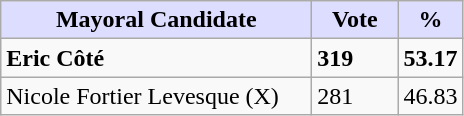<table class="wikitable">
<tr>
<th style="background:#ddf; width:200px;">Mayoral Candidate</th>
<th style="background:#ddf; width:50px;">Vote</th>
<th style="background:#ddf; width:30px;">%</th>
</tr>
<tr>
<td><strong>Eric Côté</strong></td>
<td><strong>319</strong></td>
<td><strong>53.17</strong></td>
</tr>
<tr>
<td>Nicole Fortier Levesque (X)</td>
<td>281</td>
<td>46.83</td>
</tr>
</table>
